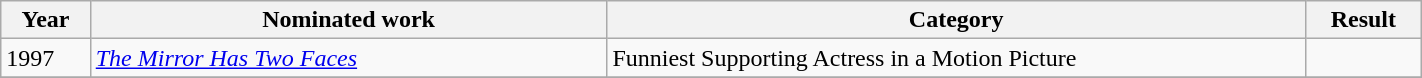<table width="75%" class="wikitable">
<tr>
<th width="10">Year</th>
<th width="220">Nominated work</th>
<th width="300">Category</th>
<th width="30">Result</th>
</tr>
<tr>
<td>1997</td>
<td><em><a href='#'>The Mirror Has Two Faces</a></em></td>
<td>Funniest Supporting Actress in a Motion Picture</td>
<td></td>
</tr>
<tr>
</tr>
</table>
